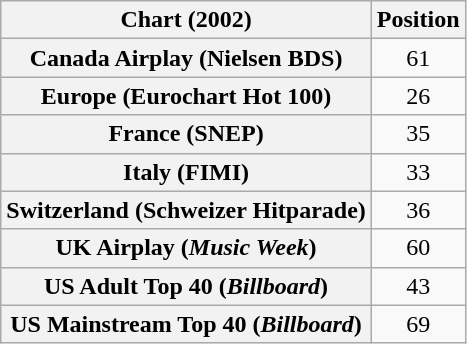<table class="wikitable sortable plainrowheaders" style="text-align:center">
<tr>
<th>Chart (2002)</th>
<th>Position</th>
</tr>
<tr>
<th scope="row">Canada Airplay (Nielsen BDS)</th>
<td>61</td>
</tr>
<tr>
<th scope="row">Europe (Eurochart Hot 100)</th>
<td>26</td>
</tr>
<tr>
<th scope="row">France (SNEP)</th>
<td>35</td>
</tr>
<tr>
<th scope="row">Italy (FIMI)</th>
<td>33</td>
</tr>
<tr>
<th scope="row">Switzerland (Schweizer Hitparade)</th>
<td>36</td>
</tr>
<tr>
<th scope="row">UK Airplay (<em>Music Week</em>)</th>
<td>60</td>
</tr>
<tr>
<th scope="row">US Adult Top 40 (<em>Billboard</em>)</th>
<td>43</td>
</tr>
<tr>
<th scope="row">US Mainstream Top 40 (<em>Billboard</em>)</th>
<td>69</td>
</tr>
</table>
